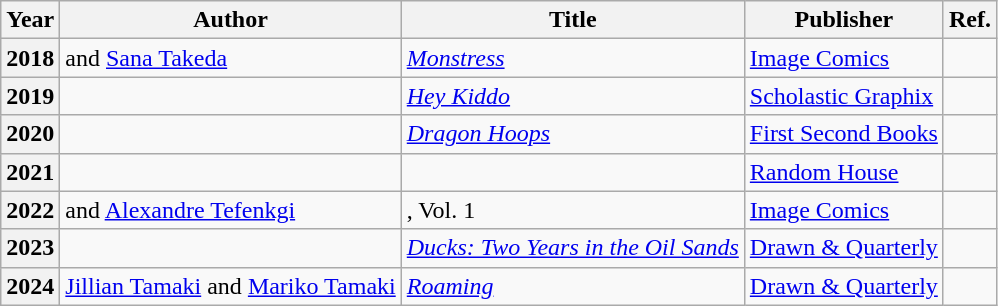<table class="wikitable sortable mw-collapsible">
<tr>
<th>Year</th>
<th>Author</th>
<th>Title</th>
<th>Publisher</th>
<th>Ref.</th>
</tr>
<tr>
<th>2018</th>
<td> and <a href='#'>Sana Takeda</a></td>
<td><em><a href='#'>Monstress</a></em></td>
<td><a href='#'>Image Comics</a></td>
<td></td>
</tr>
<tr>
<th>2019</th>
<td></td>
<td><em><a href='#'>Hey Kiddo</a></em></td>
<td><a href='#'>Scholastic Graphix</a></td>
<td></td>
</tr>
<tr>
<th>2020</th>
<td></td>
<td><em><a href='#'>Dragon Hoops</a></em></td>
<td><a href='#'>First Second Books</a></td>
<td></td>
</tr>
<tr>
<th>2021</th>
<td></td>
<td><em></em></td>
<td><a href='#'>Random House</a></td>
<td></td>
</tr>
<tr>
<th>2022</th>
<td> and <a href='#'>Alexandre Tefenkgi</a></td>
<td><em></em>, Vol. 1</td>
<td><a href='#'>Image Comics</a></td>
<td></td>
</tr>
<tr>
<th>2023</th>
<td></td>
<td><em><a href='#'>Ducks: Two Years in the Oil Sands</a></em></td>
<td><a href='#'>Drawn & Quarterly</a></td>
<td></td>
</tr>
<tr>
<th>2024</th>
<td><a href='#'>Jillian Tamaki</a> and <a href='#'>Mariko Tamaki</a></td>
<td><em><a href='#'>Roaming</a></em></td>
<td><a href='#'>Drawn & Quarterly</a></td>
<td></td>
</tr>
</table>
